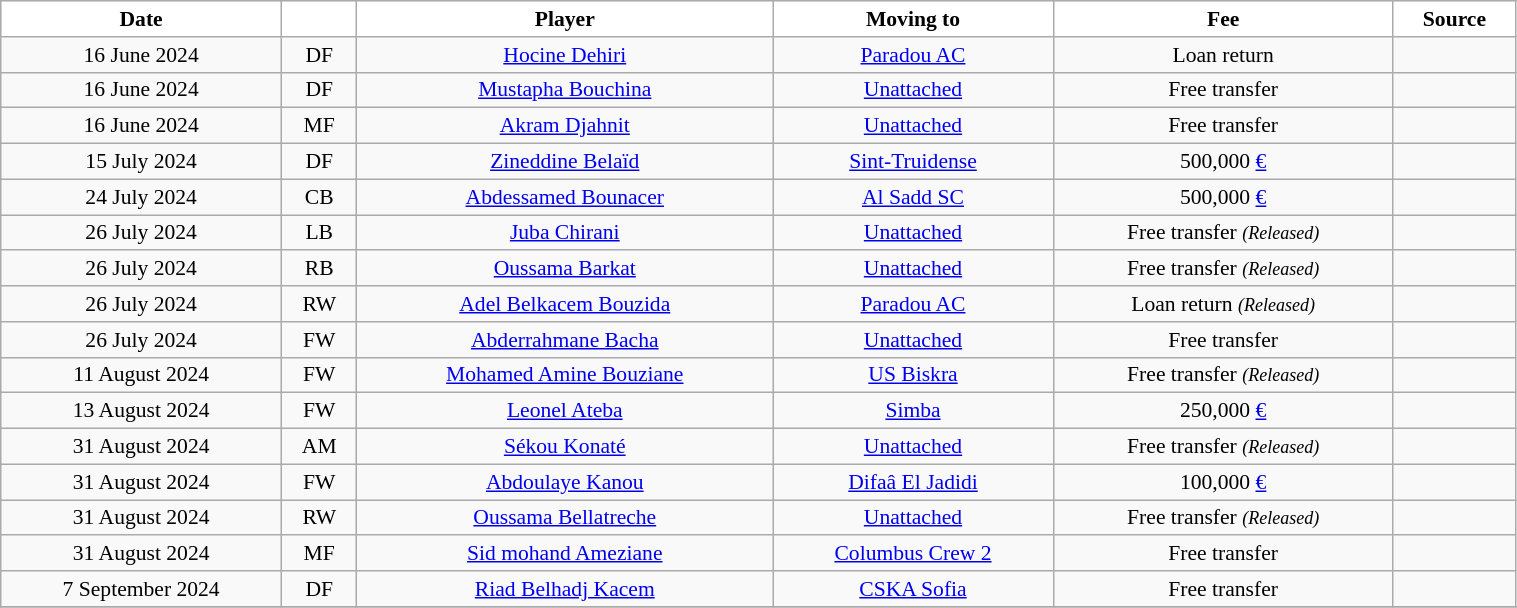<table class="wikitable sortable" style="width:80%; text-align:center; font-size:90%; text-align:centre;">
<tr>
<th style="background:white; color:black; text-align:center;">Date</th>
<th style="background:white; color:black; text-align:center;"></th>
<th style="background:white; color:black; text-align:center;">Player</th>
<th style="background:white; color:black; text-align:center;">Moving to</th>
<th style="background:white; color:black; text-align:center;">Fee</th>
<th style="background:white; color:black; text-align:center;">Source</th>
</tr>
<tr>
<td>16 June 2024</td>
<td>DF</td>
<td> <a href='#'>Hocine Dehiri</a></td>
<td><a href='#'>Paradou AC</a></td>
<td>Loan return</td>
<td></td>
</tr>
<tr>
<td>16 June 2024</td>
<td>DF</td>
<td> <a href='#'>Mustapha Bouchina</a></td>
<td><a href='#'>Unattached</a></td>
<td>Free transfer</td>
<td></td>
</tr>
<tr>
<td>16 June 2024</td>
<td>MF</td>
<td> <a href='#'>Akram Djahnit</a></td>
<td><a href='#'>Unattached</a></td>
<td>Free transfer</td>
<td></td>
</tr>
<tr>
<td>15 July 2024</td>
<td>DF</td>
<td> <a href='#'>Zineddine Belaïd</a></td>
<td> <a href='#'>Sint-Truidense</a></td>
<td>500,000 <a href='#'>€</a></td>
<td></td>
</tr>
<tr>
<td>24 July 2024</td>
<td>CB</td>
<td> <a href='#'>Abdessamed Bounacer</a></td>
<td> <a href='#'>Al Sadd SC</a></td>
<td>500,000 <a href='#'>€</a></td>
<td></td>
</tr>
<tr>
<td>26 July 2024</td>
<td>LB</td>
<td> <a href='#'>Juba Chirani</a></td>
<td><a href='#'>Unattached</a></td>
<td>Free transfer <small><em>(Released)</em></small></td>
<td></td>
</tr>
<tr>
<td>26 July 2024</td>
<td>RB</td>
<td> <a href='#'>Oussama Barkat</a></td>
<td><a href='#'>Unattached</a></td>
<td>Free transfer <small><em>(Released)</em></small></td>
<td></td>
</tr>
<tr>
<td>26 July 2024</td>
<td>RW</td>
<td> <a href='#'>Adel Belkacem Bouzida</a></td>
<td><a href='#'>Paradou AC</a></td>
<td>Loan return <small><em>(Released)</em></small></td>
<td></td>
</tr>
<tr>
<td>26 July 2024</td>
<td>FW</td>
<td> <a href='#'>Abderrahmane Bacha</a></td>
<td><a href='#'>Unattached</a></td>
<td>Free transfer</td>
<td></td>
</tr>
<tr>
<td>11 August 2024</td>
<td>FW</td>
<td> <a href='#'>Mohamed Amine Bouziane</a></td>
<td><a href='#'>US Biskra</a></td>
<td>Free transfer <small><em>(Released)</em></small></td>
<td></td>
</tr>
<tr>
<td>13 August 2024</td>
<td>FW</td>
<td> <a href='#'>Leonel Ateba</a></td>
<td> <a href='#'>Simba</a></td>
<td>250,000 <a href='#'>€</a></td>
<td></td>
</tr>
<tr>
<td>31 August 2024</td>
<td>AM</td>
<td> <a href='#'>Sékou Konaté</a></td>
<td><a href='#'>Unattached</a></td>
<td>Free transfer <small><em>(Released)</em></small></td>
<td></td>
</tr>
<tr>
<td>31 August 2024</td>
<td>FW</td>
<td> <a href='#'>Abdoulaye Kanou</a></td>
<td> <a href='#'>Difaâ El Jadidi</a></td>
<td>100,000 <a href='#'>€</a></td>
<td></td>
</tr>
<tr>
<td>31 August 2024</td>
<td>RW</td>
<td> <a href='#'>Oussama Bellatreche</a></td>
<td><a href='#'>Unattached</a></td>
<td>Free transfer <small><em>(Released)</em></small></td>
<td></td>
</tr>
<tr>
<td>31 August 2024</td>
<td>MF</td>
<td> <a href='#'>Sid mohand Ameziane</a></td>
<td> <a href='#'>Columbus Crew 2</a></td>
<td>Free transfer</td>
<td></td>
</tr>
<tr>
<td>7 September 2024</td>
<td>DF</td>
<td> <a href='#'>Riad Belhadj Kacem</a></td>
<td> <a href='#'>CSKA Sofia</a></td>
<td>Free transfer</td>
<td></td>
</tr>
<tr>
</tr>
</table>
